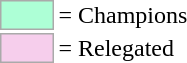<table>
<tr>
<td style="background-color:#ADFFD6; border:1px solid #aaaaaa; width:2em;"></td>
<td>= Champions</td>
</tr>
<tr>
<td style="background-color:#F6CEEC; border:1px solid #aaaaaa; width:2em;"></td>
<td>= Relegated</td>
</tr>
</table>
